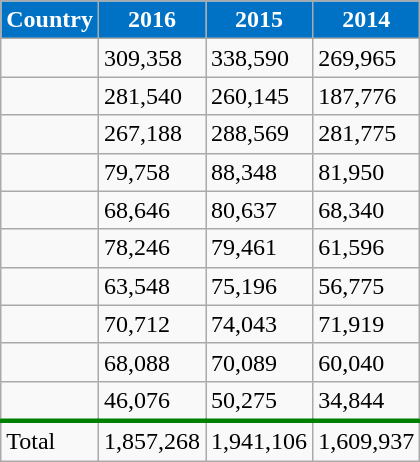<table class="wikitable sortable collapsible collapsed">
<tr style=color:white>
<th style=background:#0072C6>Country</th>
<th style=background:#0072C6>2016</th>
<th style=background:#0072C6>2015</th>
<th style=background:#0072C6>2014</th>
</tr>
<tr>
<td></td>
<td>309,358</td>
<td>338,590</td>
<td>269,965</td>
</tr>
<tr>
<td></td>
<td>281,540</td>
<td>260,145</td>
<td>187,776</td>
</tr>
<tr>
<td></td>
<td>267,188</td>
<td>288,569</td>
<td>281,775</td>
</tr>
<tr>
<td></td>
<td>79,758</td>
<td>88,348</td>
<td>81,950</td>
</tr>
<tr>
<td></td>
<td>68,646</td>
<td>80,637</td>
<td>68,340</td>
</tr>
<tr>
<td></td>
<td>78,246</td>
<td>79,461</td>
<td>61,596</td>
</tr>
<tr>
<td></td>
<td>63,548</td>
<td>75,196</td>
<td>56,775</td>
</tr>
<tr>
<td></td>
<td>70,712</td>
<td>74,043</td>
<td>71,919</td>
</tr>
<tr>
<td></td>
<td>68,088</td>
<td>70,089</td>
<td>60,040</td>
</tr>
<tr>
<td></td>
<td>46,076</td>
<td>50,275</td>
<td>34,844</td>
</tr>
<tr style="border-top:3px solid green;">
<td>Total</td>
<td>1,857,268</td>
<td>1,941,106</td>
<td>1,609,937</td>
</tr>
</table>
